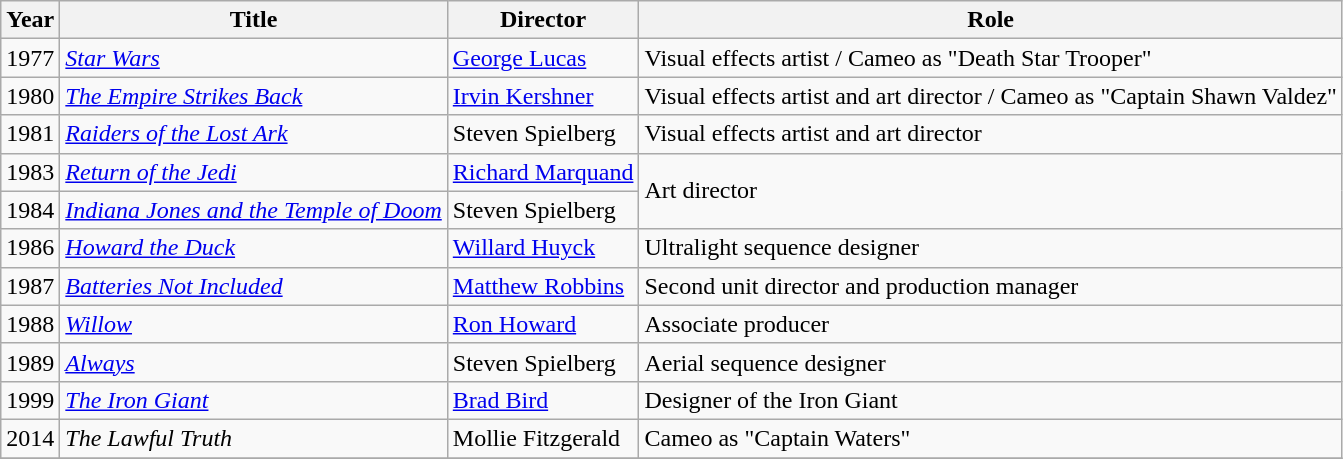<table class="wikitable">
<tr>
<th>Year</th>
<th>Title</th>
<th>Director</th>
<th>Role</th>
</tr>
<tr>
<td>1977</td>
<td><em><a href='#'>Star Wars</a></em></td>
<td><a href='#'>George Lucas</a></td>
<td>Visual effects artist / Cameo as "Death Star Trooper"</td>
</tr>
<tr>
<td>1980</td>
<td><em><a href='#'>The Empire Strikes Back</a></em></td>
<td><a href='#'>Irvin Kershner</a></td>
<td>Visual effects artist and art director / Cameo as "Captain Shawn Valdez"</td>
</tr>
<tr>
<td>1981</td>
<td><em><a href='#'>Raiders of the Lost Ark</a></em></td>
<td>Steven Spielberg</td>
<td>Visual effects artist and art director</td>
</tr>
<tr>
<td>1983</td>
<td><em><a href='#'>Return of the Jedi</a></em></td>
<td><a href='#'>Richard Marquand</a></td>
<td rowspan="2">Art director</td>
</tr>
<tr>
<td>1984</td>
<td><em><a href='#'>Indiana Jones and the Temple of Doom</a></em></td>
<td>Steven Spielberg</td>
</tr>
<tr>
<td>1986</td>
<td><em><a href='#'>Howard the Duck</a></em></td>
<td><a href='#'>Willard Huyck</a></td>
<td>Ultralight sequence designer</td>
</tr>
<tr>
<td>1987</td>
<td><em><a href='#'>Batteries Not Included</a></em></td>
<td><a href='#'>Matthew Robbins</a></td>
<td>Second unit director and production manager</td>
</tr>
<tr>
<td>1988</td>
<td><em><a href='#'>Willow</a></em></td>
<td><a href='#'>Ron Howard</a></td>
<td>Associate producer</td>
</tr>
<tr>
<td>1989</td>
<td><em><a href='#'>Always</a></em></td>
<td>Steven Spielberg</td>
<td>Aerial sequence designer</td>
</tr>
<tr>
<td>1999</td>
<td><em><a href='#'>The Iron Giant</a></em></td>
<td><a href='#'>Brad Bird</a></td>
<td>Designer of the Iron Giant</td>
</tr>
<tr>
<td>2014</td>
<td><em>The Lawful Truth</em></td>
<td>Mollie Fitzgerald</td>
<td>Cameo as "Captain Waters"</td>
</tr>
<tr>
</tr>
</table>
